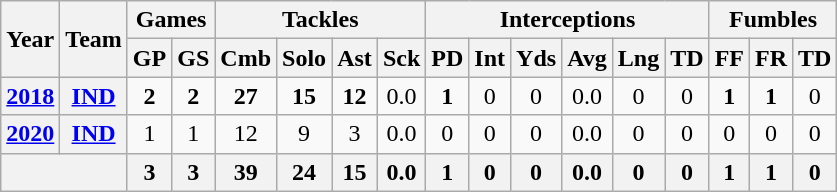<table class="wikitable" style="text-align:center;">
<tr>
<th rowspan="2">Year</th>
<th rowspan="2">Team</th>
<th colspan="2">Games</th>
<th colspan="4">Tackles</th>
<th colspan="6">Interceptions</th>
<th colspan="3">Fumbles</th>
</tr>
<tr>
<th>GP</th>
<th>GS</th>
<th>Cmb</th>
<th>Solo</th>
<th>Ast</th>
<th>Sck</th>
<th>PD</th>
<th>Int</th>
<th>Yds</th>
<th>Avg</th>
<th>Lng</th>
<th>TD</th>
<th>FF</th>
<th>FR</th>
<th>TD</th>
</tr>
<tr>
<th><a href='#'>2018</a></th>
<th><a href='#'>IND</a></th>
<td><strong>2</strong></td>
<td><strong>2</strong></td>
<td><strong>27</strong></td>
<td><strong>15</strong></td>
<td><strong>12</strong></td>
<td>0.0</td>
<td><strong>1</strong></td>
<td>0</td>
<td>0</td>
<td>0.0</td>
<td>0</td>
<td>0</td>
<td><strong>1</strong></td>
<td><strong>1</strong></td>
<td>0</td>
</tr>
<tr>
<th><a href='#'>2020</a></th>
<th><a href='#'>IND</a></th>
<td>1</td>
<td>1</td>
<td>12</td>
<td>9</td>
<td>3</td>
<td>0.0</td>
<td>0</td>
<td>0</td>
<td>0</td>
<td>0.0</td>
<td>0</td>
<td>0</td>
<td>0</td>
<td>0</td>
<td>0</td>
</tr>
<tr>
<th colspan="2"></th>
<th>3</th>
<th>3</th>
<th>39</th>
<th>24</th>
<th>15</th>
<th>0.0</th>
<th>1</th>
<th>0</th>
<th>0</th>
<th>0.0</th>
<th>0</th>
<th>0</th>
<th>1</th>
<th>1</th>
<th>0</th>
</tr>
</table>
